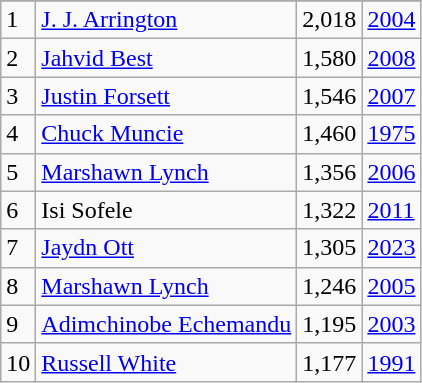<table class="wikitable">
<tr>
</tr>
<tr>
<td>1</td>
<td><a href='#'>J. J. Arrington</a></td>
<td>2,018</td>
<td><a href='#'>2004</a></td>
</tr>
<tr>
<td>2</td>
<td><a href='#'>Jahvid Best</a></td>
<td>1,580</td>
<td><a href='#'>2008</a></td>
</tr>
<tr>
<td>3</td>
<td><a href='#'>Justin Forsett</a></td>
<td>1,546</td>
<td><a href='#'>2007</a></td>
</tr>
<tr>
<td>4</td>
<td><a href='#'>Chuck Muncie</a></td>
<td>1,460</td>
<td><a href='#'>1975</a></td>
</tr>
<tr>
<td>5</td>
<td><a href='#'>Marshawn Lynch</a></td>
<td>1,356</td>
<td><a href='#'>2006</a></td>
</tr>
<tr>
<td>6</td>
<td>Isi Sofele</td>
<td>1,322</td>
<td><a href='#'>2011</a></td>
</tr>
<tr>
<td>7</td>
<td><a href='#'>Jaydn Ott</a></td>
<td>1,305</td>
<td><a href='#'>2023</a></td>
</tr>
<tr>
<td>8</td>
<td><a href='#'>Marshawn Lynch</a></td>
<td>1,246</td>
<td><a href='#'>2005</a></td>
</tr>
<tr>
<td>9</td>
<td><a href='#'>Adimchinobe Echemandu</a></td>
<td>1,195</td>
<td><a href='#'>2003</a></td>
</tr>
<tr>
<td>10</td>
<td><a href='#'>Russell White</a></td>
<td>1,177</td>
<td><a href='#'>1991</a></td>
</tr>
</table>
